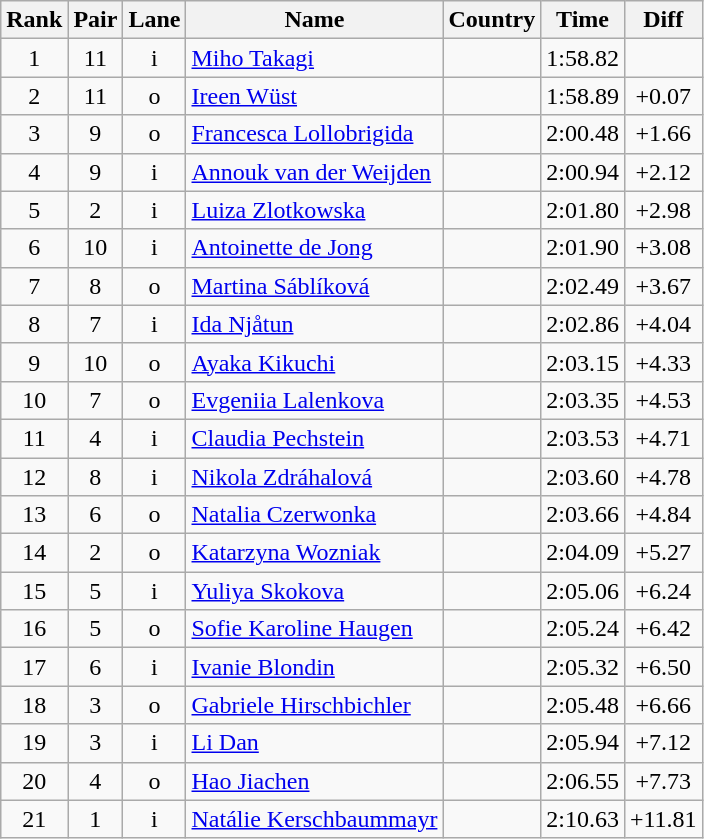<table class="wikitable sortable" style="text-align:center">
<tr>
<th>Rank</th>
<th>Pair</th>
<th>Lane</th>
<th>Name</th>
<th>Country</th>
<th>Time</th>
<th>Diff</th>
</tr>
<tr>
<td>1</td>
<td>11</td>
<td>i</td>
<td style="text-align:left;"><a href='#'>Miho Takagi</a></td>
<td style="text-align:left;"></td>
<td>1:58.82</td>
<td></td>
</tr>
<tr>
<td>2</td>
<td>11</td>
<td>o</td>
<td style="text-align:left;"><a href='#'>Ireen Wüst</a></td>
<td style="text-align:left;"></td>
<td>1:58.89</td>
<td>+0.07</td>
</tr>
<tr>
<td>3</td>
<td>9</td>
<td>o</td>
<td style="text-align:left;"><a href='#'>Francesca Lollobrigida</a></td>
<td style="text-align:left;"></td>
<td>2:00.48</td>
<td>+1.66</td>
</tr>
<tr>
<td>4</td>
<td>9</td>
<td>i</td>
<td style="text-align:left;"><a href='#'>Annouk van der Weijden</a></td>
<td style="text-align:left;"></td>
<td>2:00.94</td>
<td>+2.12</td>
</tr>
<tr>
<td>5</td>
<td>2</td>
<td>i</td>
<td style="text-align:left;"><a href='#'>Luiza Zlotkowska</a></td>
<td style="text-align:left;"></td>
<td>2:01.80</td>
<td>+2.98</td>
</tr>
<tr>
<td>6</td>
<td>10</td>
<td>i</td>
<td style="text-align:left;"><a href='#'>Antoinette de Jong</a></td>
<td style="text-align:left;"></td>
<td>2:01.90</td>
<td>+3.08</td>
</tr>
<tr>
<td>7</td>
<td>8</td>
<td>o</td>
<td style="text-align:left;"><a href='#'>Martina Sáblíková</a></td>
<td style="text-align:left;"></td>
<td>2:02.49</td>
<td>+3.67</td>
</tr>
<tr>
<td>8</td>
<td>7</td>
<td>i</td>
<td style="text-align:left;"><a href='#'>Ida Njåtun</a></td>
<td style="text-align:left;"></td>
<td>2:02.86</td>
<td>+4.04</td>
</tr>
<tr>
<td>9</td>
<td>10</td>
<td>o</td>
<td style="text-align:left;"><a href='#'>Ayaka Kikuchi</a></td>
<td style="text-align:left;"></td>
<td>2:03.15</td>
<td>+4.33</td>
</tr>
<tr>
<td>10</td>
<td>7</td>
<td>o</td>
<td style="text-align:left;"><a href='#'>Evgeniia Lalenkova</a></td>
<td style="text-align:left;"></td>
<td>2:03.35</td>
<td>+4.53</td>
</tr>
<tr>
<td>11</td>
<td>4</td>
<td>i</td>
<td style="text-align:left;"><a href='#'>Claudia Pechstein</a></td>
<td style="text-align:left;"></td>
<td>2:03.53</td>
<td>+4.71</td>
</tr>
<tr>
<td>12</td>
<td>8</td>
<td>i</td>
<td style="text-align:left;"><a href='#'>Nikola Zdráhalová</a></td>
<td style="text-align:left;"></td>
<td>2:03.60</td>
<td>+4.78</td>
</tr>
<tr>
<td>13</td>
<td>6</td>
<td>o</td>
<td style="text-align:left;"><a href='#'>Natalia Czerwonka</a></td>
<td style="text-align:left;"></td>
<td>2:03.66</td>
<td>+4.84</td>
</tr>
<tr>
<td>14</td>
<td>2</td>
<td>o</td>
<td style="text-align:left;"><a href='#'>Katarzyna Wozniak</a></td>
<td style="text-align:left;"></td>
<td>2:04.09</td>
<td>+5.27</td>
</tr>
<tr>
<td>15</td>
<td>5</td>
<td>i</td>
<td style="text-align:left;"><a href='#'>Yuliya Skokova</a></td>
<td style="text-align:left;"></td>
<td>2:05.06</td>
<td>+6.24</td>
</tr>
<tr>
<td>16</td>
<td>5</td>
<td>o</td>
<td style="text-align:left;"><a href='#'>Sofie Karoline Haugen</a></td>
<td style="text-align:left;"></td>
<td>2:05.24</td>
<td>+6.42</td>
</tr>
<tr>
<td>17</td>
<td>6</td>
<td>i</td>
<td style="text-align:left;"><a href='#'>Ivanie Blondin</a></td>
<td style="text-align:left;"></td>
<td>2:05.32</td>
<td>+6.50</td>
</tr>
<tr>
<td>18</td>
<td>3</td>
<td>o</td>
<td style="text-align:left;"><a href='#'>Gabriele Hirschbichler</a></td>
<td style="text-align:left;"></td>
<td>2:05.48</td>
<td>+6.66</td>
</tr>
<tr>
<td>19</td>
<td>3</td>
<td>i</td>
<td style="text-align:left;"><a href='#'>Li Dan</a></td>
<td style="text-align:left;"></td>
<td>2:05.94</td>
<td>+7.12</td>
</tr>
<tr>
<td>20</td>
<td>4</td>
<td>o</td>
<td style="text-align:left;"><a href='#'>Hao Jiachen</a></td>
<td style="text-align:left;"></td>
<td>2:06.55</td>
<td>+7.73</td>
</tr>
<tr>
<td>21</td>
<td>1</td>
<td>i</td>
<td style="text-align:left;"><a href='#'>Natálie Kerschbaummayr</a></td>
<td style="text-align:left;"></td>
<td>2:10.63</td>
<td>+11.81</td>
</tr>
</table>
